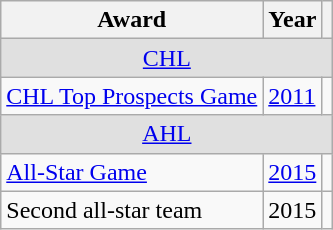<table class="wikitable">
<tr>
<th>Award</th>
<th>Year</th>
<th></th>
</tr>
<tr ALIGN="center" bgcolor="#e0e0e0">
<td colspan="3"><a href='#'>CHL</a></td>
</tr>
<tr>
<td><a href='#'>CHL Top Prospects Game</a></td>
<td><a href='#'>2011</a></td>
<td></td>
</tr>
<tr ALIGN="center" bgcolor="#e0e0e0">
<td colspan="3"><a href='#'>AHL</a></td>
</tr>
<tr>
<td><a href='#'>All-Star Game</a></td>
<td><a href='#'>2015</a></td>
<td></td>
</tr>
<tr>
<td>Second all-star team</td>
<td>2015</td>
<td></td>
</tr>
</table>
